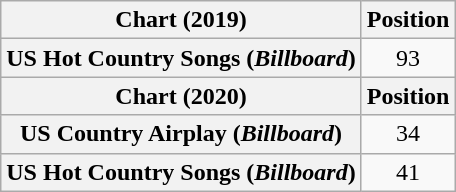<table class="wikitable plainrowheaders" style="text-align:center">
<tr>
<th scope="col">Chart (2019)</th>
<th scope="col">Position</th>
</tr>
<tr>
<th scope="row">US Hot Country Songs (<em>Billboard</em>)</th>
<td>93</td>
</tr>
<tr>
<th scope="col">Chart (2020)</th>
<th scope="col">Position</th>
</tr>
<tr>
<th scope="row">US Country Airplay (<em>Billboard</em>)</th>
<td>34</td>
</tr>
<tr>
<th scope="row">US Hot Country Songs (<em>Billboard</em>)</th>
<td>41</td>
</tr>
</table>
